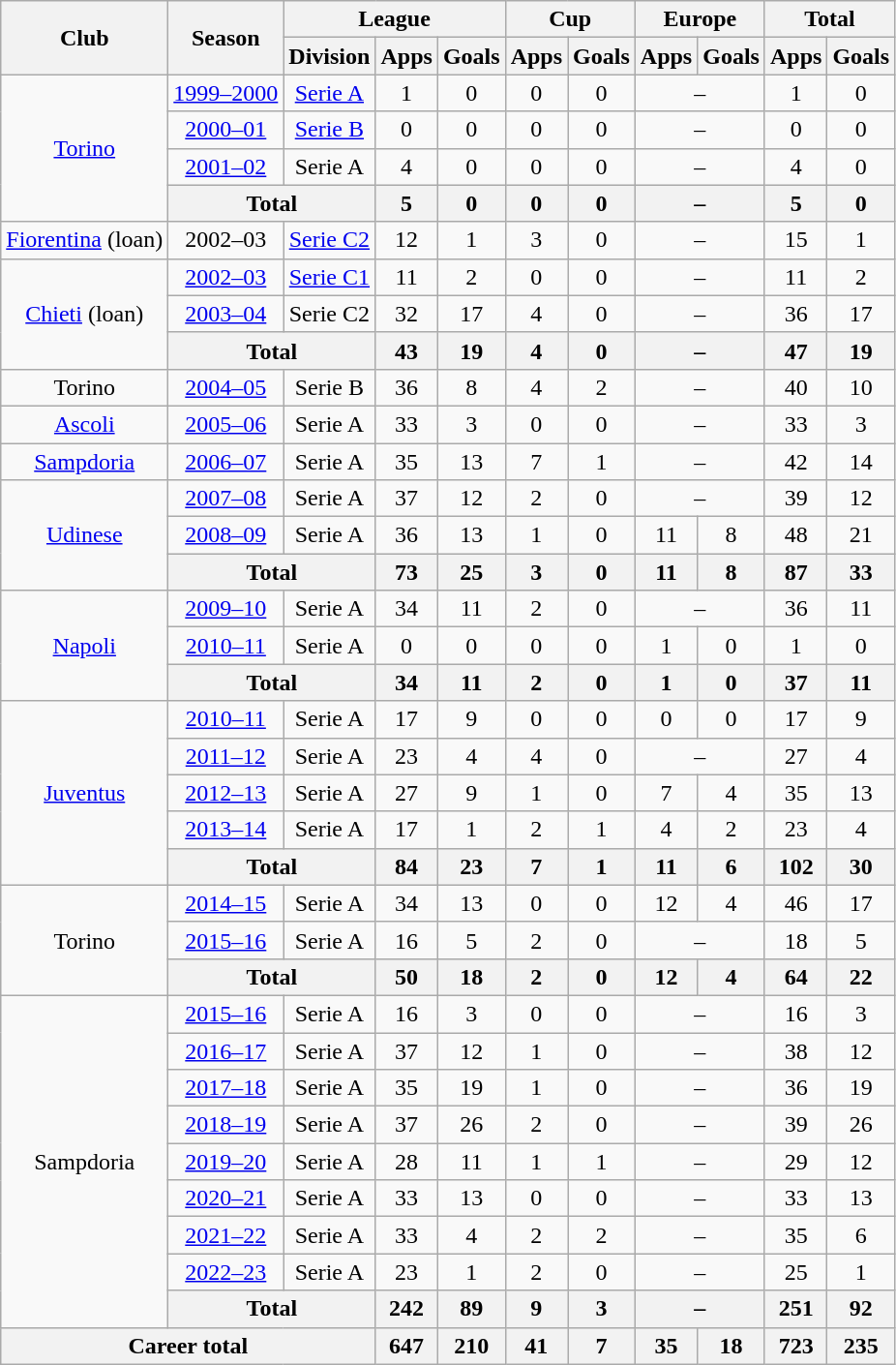<table class="wikitable" style="text-align:center">
<tr>
<th rowspan="2">Club</th>
<th rowspan="2">Season</th>
<th colspan="3">League</th>
<th colspan="2">Cup</th>
<th colspan="2">Europe</th>
<th colspan="2">Total</th>
</tr>
<tr>
<th>Division</th>
<th>Apps</th>
<th>Goals</th>
<th>Apps</th>
<th>Goals</th>
<th>Apps</th>
<th>Goals</th>
<th>Apps</th>
<th>Goals</th>
</tr>
<tr>
<td rowspan="4"><a href='#'>Torino</a></td>
<td><a href='#'>1999–2000</a></td>
<td><a href='#'>Serie A</a></td>
<td>1</td>
<td>0</td>
<td>0</td>
<td>0</td>
<td colspan="2">–</td>
<td>1</td>
<td>0</td>
</tr>
<tr>
<td><a href='#'>2000–01</a></td>
<td><a href='#'>Serie B</a></td>
<td>0</td>
<td>0</td>
<td>0</td>
<td>0</td>
<td colspan="2">–</td>
<td>0</td>
<td>0</td>
</tr>
<tr>
<td><a href='#'>2001–02</a></td>
<td>Serie A</td>
<td>4</td>
<td>0</td>
<td>0</td>
<td>0</td>
<td colspan="2">–</td>
<td>4</td>
<td>0</td>
</tr>
<tr>
<th colspan="2">Total</th>
<th>5</th>
<th>0</th>
<th>0</th>
<th>0</th>
<th colspan="2">–</th>
<th>5</th>
<th>0</th>
</tr>
<tr>
<td><a href='#'>Fiorentina</a> (loan)</td>
<td>2002–03</td>
<td><a href='#'>Serie C2</a></td>
<td>12</td>
<td>1</td>
<td>3</td>
<td>0</td>
<td colspan="2">–</td>
<td>15</td>
<td>1</td>
</tr>
<tr>
<td rowspan="3"><a href='#'>Chieti</a> (loan)</td>
<td><a href='#'>2002–03</a></td>
<td><a href='#'>Serie C1</a></td>
<td>11</td>
<td>2</td>
<td>0</td>
<td>0</td>
<td colspan="2">–</td>
<td>11</td>
<td>2</td>
</tr>
<tr>
<td><a href='#'>2003–04</a></td>
<td>Serie C2</td>
<td>32</td>
<td>17</td>
<td>4</td>
<td>0</td>
<td colspan="2">–</td>
<td>36</td>
<td>17</td>
</tr>
<tr>
<th colspan="2">Total</th>
<th>43</th>
<th>19</th>
<th>4</th>
<th>0</th>
<th colspan="2">–</th>
<th>47</th>
<th>19</th>
</tr>
<tr>
<td>Torino</td>
<td><a href='#'>2004–05</a></td>
<td>Serie B</td>
<td>36</td>
<td>8</td>
<td>4</td>
<td>2</td>
<td colspan="2">–</td>
<td>40</td>
<td>10</td>
</tr>
<tr>
<td><a href='#'>Ascoli</a></td>
<td><a href='#'>2005–06</a></td>
<td>Serie A</td>
<td>33</td>
<td>3</td>
<td>0</td>
<td>0</td>
<td colspan="2">–</td>
<td>33</td>
<td>3</td>
</tr>
<tr>
<td><a href='#'>Sampdoria</a></td>
<td><a href='#'>2006–07</a></td>
<td>Serie A</td>
<td>35</td>
<td>13</td>
<td>7</td>
<td>1</td>
<td colspan="2">–</td>
<td>42</td>
<td>14</td>
</tr>
<tr>
<td rowspan="3"><a href='#'>Udinese</a></td>
<td><a href='#'>2007–08</a></td>
<td>Serie A</td>
<td>37</td>
<td>12</td>
<td>2</td>
<td>0</td>
<td colspan="2">–</td>
<td>39</td>
<td>12</td>
</tr>
<tr>
<td><a href='#'>2008–09</a></td>
<td>Serie A</td>
<td>36</td>
<td>13</td>
<td>1</td>
<td>0</td>
<td>11</td>
<td>8</td>
<td>48</td>
<td>21</td>
</tr>
<tr>
<th colspan="2">Total</th>
<th>73</th>
<th>25</th>
<th>3</th>
<th>0</th>
<th>11</th>
<th>8</th>
<th>87</th>
<th>33</th>
</tr>
<tr>
<td rowspan="3"><a href='#'>Napoli</a></td>
<td><a href='#'>2009–10</a></td>
<td>Serie A</td>
<td>34</td>
<td>11</td>
<td>2</td>
<td>0</td>
<td colspan="2">–</td>
<td>36</td>
<td>11</td>
</tr>
<tr>
<td><a href='#'>2010–11</a></td>
<td>Serie A</td>
<td>0</td>
<td>0</td>
<td>0</td>
<td>0</td>
<td>1</td>
<td>0</td>
<td>1</td>
<td>0</td>
</tr>
<tr>
<th colspan="2">Total</th>
<th>34</th>
<th>11</th>
<th>2</th>
<th>0</th>
<th>1</th>
<th>0</th>
<th>37</th>
<th>11</th>
</tr>
<tr>
<td rowspan="5"><a href='#'>Juventus</a></td>
<td><a href='#'>2010–11</a></td>
<td>Serie A</td>
<td>17</td>
<td>9</td>
<td>0</td>
<td>0</td>
<td>0</td>
<td>0</td>
<td>17</td>
<td>9</td>
</tr>
<tr>
<td><a href='#'>2011–12</a></td>
<td>Serie A</td>
<td>23</td>
<td>4</td>
<td>4</td>
<td>0</td>
<td colspan="2">–</td>
<td>27</td>
<td>4</td>
</tr>
<tr>
<td><a href='#'>2012–13</a></td>
<td>Serie A</td>
<td>27</td>
<td>9</td>
<td>1</td>
<td>0</td>
<td>7</td>
<td>4</td>
<td>35</td>
<td>13</td>
</tr>
<tr>
<td><a href='#'>2013–14</a></td>
<td>Serie A</td>
<td>17</td>
<td>1</td>
<td>2</td>
<td>1</td>
<td>4</td>
<td>2</td>
<td>23</td>
<td>4</td>
</tr>
<tr>
<th colspan="2">Total</th>
<th>84</th>
<th>23</th>
<th>7</th>
<th>1</th>
<th>11</th>
<th>6</th>
<th>102</th>
<th>30</th>
</tr>
<tr>
<td rowspan="3">Torino</td>
<td><a href='#'>2014–15</a></td>
<td>Serie A</td>
<td>34</td>
<td>13</td>
<td>0</td>
<td>0</td>
<td>12</td>
<td>4</td>
<td>46</td>
<td>17</td>
</tr>
<tr>
<td><a href='#'>2015–16</a></td>
<td>Serie A</td>
<td>16</td>
<td>5</td>
<td>2</td>
<td>0</td>
<td colspan="2">–</td>
<td>18</td>
<td>5</td>
</tr>
<tr>
<th colspan="2">Total</th>
<th>50</th>
<th>18</th>
<th>2</th>
<th>0</th>
<th>12</th>
<th>4</th>
<th>64</th>
<th>22</th>
</tr>
<tr>
<td rowspan="9">Sampdoria</td>
<td><a href='#'>2015–16</a></td>
<td>Serie A</td>
<td>16</td>
<td>3</td>
<td>0</td>
<td>0</td>
<td colspan="2">–</td>
<td>16</td>
<td>3</td>
</tr>
<tr>
<td><a href='#'>2016–17</a></td>
<td>Serie A</td>
<td>37</td>
<td>12</td>
<td>1</td>
<td>0</td>
<td colspan="2">–</td>
<td>38</td>
<td>12</td>
</tr>
<tr>
<td><a href='#'>2017–18</a></td>
<td>Serie A</td>
<td>35</td>
<td>19</td>
<td>1</td>
<td>0</td>
<td colspan="2">–</td>
<td>36</td>
<td>19</td>
</tr>
<tr>
<td><a href='#'>2018–19</a></td>
<td>Serie A</td>
<td>37</td>
<td>26</td>
<td>2</td>
<td>0</td>
<td colspan="2">–</td>
<td>39</td>
<td>26</td>
</tr>
<tr>
<td><a href='#'>2019–20</a></td>
<td>Serie A</td>
<td>28</td>
<td>11</td>
<td>1</td>
<td>1</td>
<td colspan="2">–</td>
<td>29</td>
<td>12</td>
</tr>
<tr>
<td><a href='#'>2020–21</a></td>
<td>Serie A</td>
<td>33</td>
<td>13</td>
<td>0</td>
<td>0</td>
<td colspan="2">–</td>
<td>33</td>
<td>13</td>
</tr>
<tr>
<td><a href='#'>2021–22</a></td>
<td>Serie A</td>
<td>33</td>
<td>4</td>
<td>2</td>
<td>2</td>
<td colspan="2">–</td>
<td>35</td>
<td>6</td>
</tr>
<tr>
<td><a href='#'>2022–23</a></td>
<td>Serie A</td>
<td>23</td>
<td>1</td>
<td>2</td>
<td>0</td>
<td colspan="2">–</td>
<td>25</td>
<td>1</td>
</tr>
<tr>
<th colspan="2">Total</th>
<th>242</th>
<th>89</th>
<th>9</th>
<th>3</th>
<th colspan="2">–</th>
<th>251</th>
<th>92</th>
</tr>
<tr>
<th colspan="3">Career total</th>
<th>647</th>
<th>210</th>
<th>41</th>
<th>7</th>
<th>35</th>
<th>18</th>
<th>723</th>
<th>235</th>
</tr>
</table>
